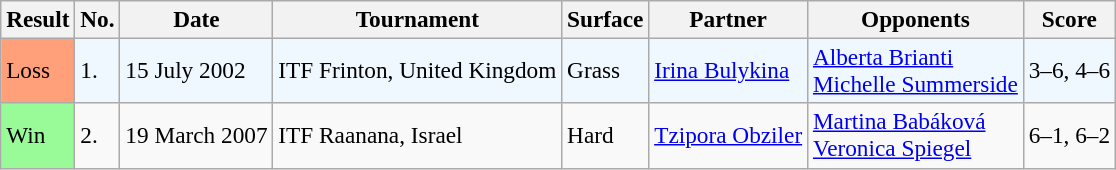<table class=wikitable style=font-size:97%>
<tr>
<th>Result</th>
<th>No.</th>
<th>Date</th>
<th>Tournament</th>
<th>Surface</th>
<th>Partner</th>
<th>Opponents</th>
<th>Score</th>
</tr>
<tr bgcolor="#f0f8ff">
<td bgcolor="FFA07A">Loss</td>
<td>1.</td>
<td>15 July 2002</td>
<td>ITF Frinton, United Kingdom</td>
<td>Grass</td>
<td> <a href='#'>Irina Bulykina</a></td>
<td> <a href='#'>Alberta Brianti</a> <br>  <a href='#'>Michelle Summerside</a></td>
<td>3–6, 4–6</td>
</tr>
<tr>
<td bgcolor=98FB98>Win</td>
<td>2.</td>
<td>19 March 2007</td>
<td>ITF Raanana, Israel</td>
<td>Hard</td>
<td> <a href='#'>Tzipora Obziler</a></td>
<td> <a href='#'>Martina Babáková</a> <br>  <a href='#'>Veronica Spiegel</a></td>
<td>6–1, 6–2</td>
</tr>
</table>
